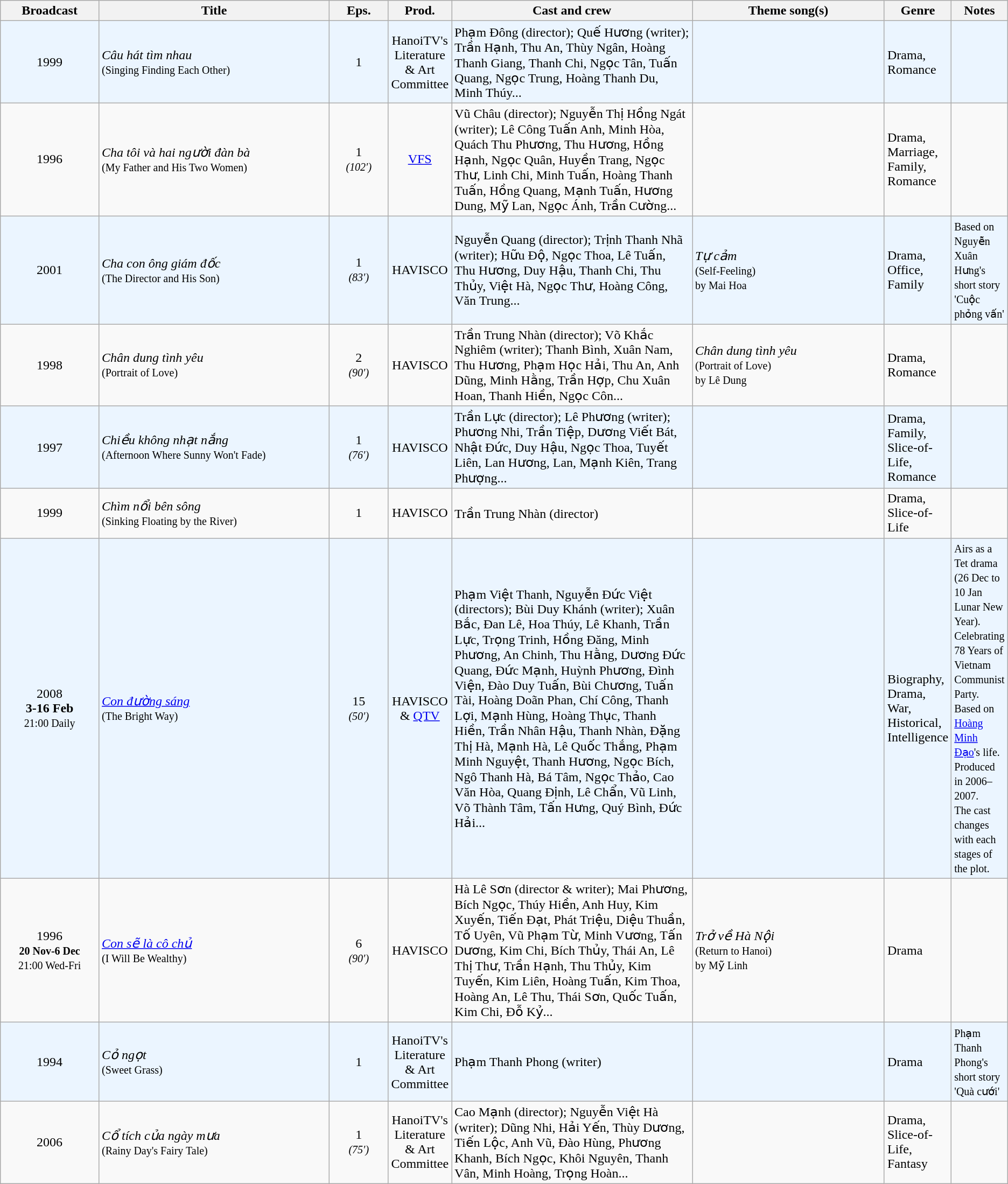<table class="wikitable sortable">
<tr>
<th style="width:10%;">Broadcast</th>
<th style="width:24%;">Title</th>
<th style="width:6%;">Eps.</th>
<th style="width:5%;">Prod.</th>
<th style="width:25%;">Cast and crew</th>
<th style="width:20%;">Theme song(s)</th>
<th style="width:5%;">Genre</th>
<th style="width:5%;">Notes</th>
</tr>
<tr ---- bgcolor="#ebf5ff">
<td style="text-align:center;">1999 <br></td>
<td><em>Câu hát tìm nhau</em> <br><small>(Singing Finding Each Other)</small></td>
<td style="text-align:center;">1</td>
<td style="text-align:center;">HanoiTV's Literature & Art Committee</td>
<td>Phạm Đông (director); Quế Hương (writer); Trần Hạnh, Thu An, Thùy Ngân, Hoàng Thanh Giang, Thanh Chi, Ngọc Tân, Tuấn Quang, Ngọc Trung, Hoàng Thanh Du, Minh Thúy...</td>
<td></td>
<td>Drama, Romance</td>
<td></td>
</tr>
<tr>
<td style="text-align:center;">1996 <br></td>
<td><em>Cha tôi và hai người đàn bà</em> <br><small>(My Father and His Two Women)</small></td>
<td style="text-align:center;">1<br><small><em>(102′)</em></small></td>
<td style="text-align:center;"><a href='#'>VFS</a></td>
<td>Vũ Châu (director); Nguyễn Thị Hồng Ngát (writer); Lê Công Tuấn Anh, Minh Hòa, Quách Thu Phương, Thu Hương, Hồng Hạnh, Ngọc Quân, Huyền Trang, Ngọc Thư, Linh Chi, Minh Tuấn, Hoàng Thanh Tuấn, Hồng Quang, Mạnh Tuấn, Hương Dung, Mỹ Lan, Ngọc Ánh, Trần Cường...</td>
<td></td>
<td>Drama, Marriage, Family, Romance</td>
<td></td>
</tr>
<tr ---- bgcolor="#ebf5ff">
<td style="text-align:center;">2001<br></td>
<td><em>Cha con ông giám đốc</em> <br><small>(The Director and His Son)</small></td>
<td style="text-align:center;">1<br><small><em>(83′)</em></small></td>
<td style="text-align:center;">HAVISCO</td>
<td>Nguyễn Quang (director); Trịnh Thanh Nhã (writer); Hữu Độ, Ngọc Thoa, Lê Tuấn, Thu Hương, Duy Hậu, Thanh Chi, Thu Thủy, Việt Hà, Ngọc Thư, Hoàng Công, Văn Trung...</td>
<td><em>Tự cảm</em><br><small>(Self-Feeling)<br>by Mai Hoa</small></td>
<td>Drama, Office, Family</td>
<td><small>Based on Nguyễn Xuân Hưng's short story 'Cuộc phỏng vấn'</small></td>
</tr>
<tr>
<td style="text-align:center;">1998<br></td>
<td><em>Chân dung tình yêu</em> <br><small>(Portrait of Love)</small></td>
<td style="text-align:center;">2<br><small><em>(90′)</em></small></td>
<td style="text-align:center;">HAVISCO</td>
<td>Trần Trung Nhàn (director); Võ Khắc Nghiêm (writer); Thanh Bình, Xuân Nam, Thu Hương, Phạm Học Hải, Thu An, Anh Dũng, Minh Hằng, Trần Hợp, Chu Xuân Hoan, Thanh Hiền, Ngọc Côn...</td>
<td><em>Chân dung tình yêu</em><br><small>(Portrait of Love)<br>by Lê Dung</small></td>
<td>Drama, Romance</td>
<td></td>
</tr>
<tr ---- bgcolor="#ebf5ff">
<td style="text-align:center;">1997<br></td>
<td><em>Chiều không nhạt nắng</em> <br><small>(Afternoon Where Sunny Won't Fade)</small></td>
<td style="text-align:center;">1<br><small><em>(76′)</em></small></td>
<td style="text-align:center;">HAVISCO</td>
<td>Trần Lực (director); Lê Phương (writer); Phương Nhi, Trần Tiệp, Dương Viết Bát, Nhật Đức, Duy Hậu, Ngọc Thoa, Tuyết Liên, Lan Hương, Lan, Mạnh Kiên, Trang Phượng...</td>
<td></td>
<td>Drama, Family, Slice-of-Life, Romance</td>
<td></td>
</tr>
<tr>
<td style="text-align:center;">1999<br></td>
<td><em>Chìm nổi bên sông</em> <br><small>(Sinking Floating by the River)</small></td>
<td style="text-align:center;">1</td>
<td style="text-align:center;">HAVISCO</td>
<td>Trần Trung Nhàn (director)</td>
<td></td>
<td>Drama, Slice-of-Life</td>
<td></td>
</tr>
<tr ---- bgcolor="#ebf5ff">
<td style="text-align:center;">2008<br><strong>3-16 Feb</strong><br><small>21:00 Daily</small><br>
</td>
<td><em><a href='#'>Con đường sáng</a></em> <br><small>(The Bright Way)</small></td>
<td style="text-align:center;">15<br><small><em>(50′)</em></small></td>
<td style="text-align:center;">HAVISCO & <a href='#'>QTV</a></td>
<td>Phạm Việt Thanh, Nguyễn Đức Việt (directors); Bùi Duy Khánh (writer); Xuân Bắc, Đan Lê, Hoa Thúy, Lê Khanh, Trần Lực, Trọng Trinh, Hồng Đăng, Minh Phương, An Chinh, Thu Hằng, Dương Đức Quang, Đức Mạnh, Huỳnh Phương, Đình Viện, Đào Duy Tuấn, Bùi Chương, Tuấn Tài, Hoàng Doãn Phan, Chí Công, Thanh Lợi, Mạnh Hùng, Hoàng Thục, Thanh Hiền, Trần Nhân Hậu, Thanh Nhàn, Đặng Thị Hà, Mạnh Hà, Lê Quốc Thắng, Phạm Minh Nguyệt, Thanh Hương, Ngọc Bích, Ngô Thanh Hà, Bá Tâm, Ngọc Thảo, Cao Văn Hòa, Quang Định, Lê Chẩn, Vũ Linh, Võ Thành Tâm, Tấn Hưng, Quý Bình, Đức Hải...</td>
<td></td>
<td>Biography, Drama, War, Historical, Intelligence</td>
<td><small>Airs as a Tet drama (26 Dec to 10 Jan Lunar New Year).<br>Celebrating 78 Years of Vietnam Communist Party.<br>Based on <a href='#'>Hoàng Minh Đạo</a>'s life.<br>Produced in 2006–2007.<br>The cast changes with each stages of the plot.</small></td>
</tr>
<tr>
<td style="text-align:center;">1996<br><small><strong>20 Nov-6 Dec</strong></small><br><small>21:00 Wed-Fri</small> <br></td>
<td><em><a href='#'>Con sẽ là cô chủ</a></em> <br><small>(I Will Be Wealthy)</small></td>
<td style="text-align:center;">6<br><small><em>(90′)</em></small></td>
<td style="text-align:center;">HAVISCO</td>
<td>Hà Lê Sơn (director & writer); Mai Phương, Bích Ngọc, Thúy Hiền, Anh Huy, Kim Xuyến, Tiến Đạt, Phát Triệu, Diệu Thuần, Tố Uyên, Vũ Phạm Từ, Minh Vương, Tấn Dương, Kim Chi, Bích Thủy, Thái An, Lê Thị Thư, Trần Hạnh, Thu Thủy, Kim Tuyến, Kim Liên, Hoàng Tuấn, Kim Thoa, Hoàng An, Lê Thu, Thái Sơn, Quốc Tuấn, Kim Chi, Đỗ Kỷ...</td>
<td><em>Trở về Hà Nội</em><br><small>(Return to Hanoi)<br>by Mỹ Linh</small></td>
<td>Drama</td>
<td></td>
</tr>
<tr ---- bgcolor="#ebf5ff">
<td style="text-align:center;">1994 <br></td>
<td><em>Cỏ ngọt</em> <br><small>(Sweet Grass)</small></td>
<td style="text-align:center;">1</td>
<td style="text-align:center;">HanoiTV's Literature & Art Committee</td>
<td>Phạm Thanh Phong (writer)</td>
<td></td>
<td>Drama</td>
<td><small> Phạm Thanh Phong's short story 'Quà cưới'</small></td>
</tr>
<tr>
<td style="text-align:center;">2006 <br></td>
<td><em>Cổ tích của ngày mưa</em> <br><small>(Rainy Day's Fairy Tale)</small></td>
<td style="text-align:center;">1<br><small><em>(75′)</em></small></td>
<td style="text-align:center;">HanoiTV's Literature & Art Committee</td>
<td>Cao Mạnh (director); Nguyễn Việt Hà (writer); Dũng Nhi, Hải Yến, Thùy Dương, Tiến Lộc, Anh Vũ, Đào Hùng, Phương Khanh, Bích Ngọc, Khôi Nguyên, Thanh Vân, Minh Hoàng, Trọng Hoàn...</td>
<td></td>
<td>Drama, Slice-of-Life, Fantasy</td>
<td></td>
</tr>
</table>
